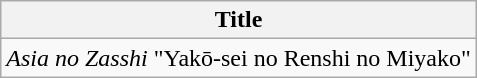<table class="wikitable">
<tr>
<th>Title</th>
</tr>
<tr>
<td><em>Asia no Zasshi</em> "Yakō-sei no Renshi no Miyako"</td>
</tr>
</table>
